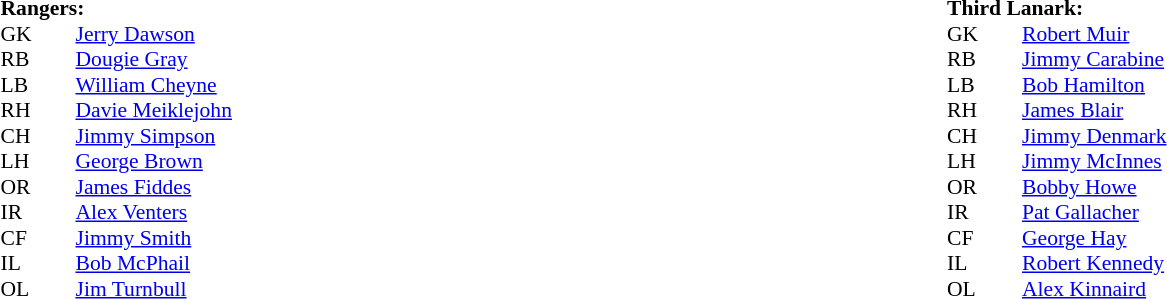<table width="100%">
<tr>
<td valign="top" width="50%"><br><table style="font-size: 90%" cellspacing="0" cellpadding="0">
<tr>
<td colspan="4"><strong>Rangers:</strong></td>
</tr>
<tr>
<th width="25"></th>
<th width="25"></th>
</tr>
<tr>
<td>GK</td>
<td></td>
<td><a href='#'>Jerry Dawson</a></td>
</tr>
<tr>
<td>RB</td>
<td></td>
<td><a href='#'>Dougie Gray</a></td>
</tr>
<tr>
<td>LB</td>
<td></td>
<td><a href='#'>William Cheyne</a></td>
</tr>
<tr>
<td>RH</td>
<td></td>
<td><a href='#'>Davie Meiklejohn</a></td>
</tr>
<tr>
<td>CH</td>
<td></td>
<td><a href='#'>Jimmy Simpson</a></td>
</tr>
<tr>
<td>LH</td>
<td></td>
<td><a href='#'>George Brown</a></td>
</tr>
<tr>
<td>OR</td>
<td></td>
<td><a href='#'>James Fiddes</a></td>
</tr>
<tr>
<td>IR</td>
<td></td>
<td><a href='#'>Alex Venters</a></td>
</tr>
<tr>
<td>CF</td>
<td></td>
<td><a href='#'>Jimmy Smith</a></td>
</tr>
<tr>
<td>IL</td>
<td></td>
<td><a href='#'>Bob McPhail</a></td>
</tr>
<tr>
<td>OL</td>
<td></td>
<td><a href='#'>Jim Turnbull</a></td>
</tr>
</table>
</td>
<td valign="top" width="50%"><br><table style="font-size: 90%" cellspacing="0" cellpadding="0">
<tr>
<td colspan="4"><strong>Third Lanark:</strong></td>
</tr>
<tr>
<th width="25"></th>
<th width="25"></th>
</tr>
<tr>
<td>GK</td>
<td></td>
<td><a href='#'>Robert Muir</a></td>
</tr>
<tr>
<td>RB</td>
<td></td>
<td><a href='#'>Jimmy Carabine</a></td>
</tr>
<tr>
<td>LB</td>
<td></td>
<td><a href='#'>Bob Hamilton</a></td>
</tr>
<tr>
<td>RH</td>
<td></td>
<td><a href='#'>James Blair</a></td>
</tr>
<tr>
<td>CH</td>
<td></td>
<td><a href='#'>Jimmy Denmark</a></td>
</tr>
<tr>
<td>LH</td>
<td></td>
<td><a href='#'>Jimmy McInnes</a></td>
</tr>
<tr>
<td>OR</td>
<td></td>
<td><a href='#'>Bobby Howe</a></td>
</tr>
<tr>
<td>IR</td>
<td></td>
<td><a href='#'>Pat Gallacher</a></td>
</tr>
<tr>
<td>CF</td>
<td></td>
<td><a href='#'>George Hay</a></td>
</tr>
<tr>
<td>IL</td>
<td></td>
<td><a href='#'>Robert Kennedy</a></td>
</tr>
<tr>
<td>OL</td>
<td></td>
<td><a href='#'>Alex Kinnaird</a></td>
</tr>
</table>
</td>
</tr>
</table>
